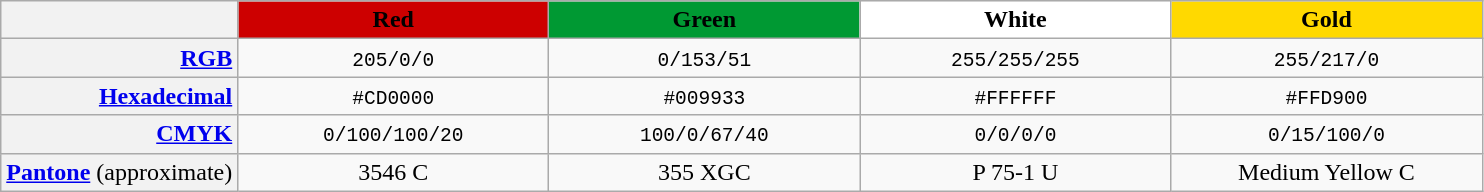<table class="wikitable" style="text-align:center;">
<tr>
<th></th>
<th style="background:#CD0000; width:200px"><span>Red</span></th>
<th style="background:#009933; width:200px"><span>Green</span></th>
<th style="background:#FFFFFF; width:200px"><span>White</span></th>
<th style="background:#FFD900; width:200px">Gold</th>
</tr>
<tr>
<td style="background:#F2F2F2; text-align:right"><strong><a href='#'>RGB</a></strong></td>
<td><code>205/0/0</code></td>
<td><code>0/153/51</code></td>
<td><code>255/255/255</code></td>
<td><code>255/217/0</code></td>
</tr>
<tr>
<td style="background:#F2F2F2; text-align:right"><strong><a href='#'>Hexadecimal</a></strong></td>
<td><code>#CD0000</code></td>
<td><code>#009933</code></td>
<td><code>#FFFFFF</code></td>
<td><code>#FFD900</code></td>
</tr>
<tr>
<td style="background:#F2F2F2; text-align:right"><strong><a href='#'>CMYK</a></strong></td>
<td><code>0/100/100/20</code></td>
<td><code>100/0/67/40</code></td>
<td><code>0/0/0/0</code></td>
<td><code>0/15/100/0</code></td>
</tr>
<tr>
<td style="background:#F2F2F2; text-align:right"><strong><a href='#'>Pantone</a></strong> (approximate)</td>
<td>3546 C</td>
<td>355 XGC</td>
<td>P 75-1 U</td>
<td>Medium Yellow C</td>
</tr>
</table>
